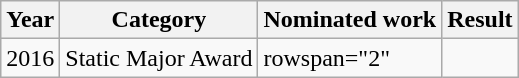<table class="wikitable">
<tr>
<th>Year</th>
<th>Category</th>
<th>Nominated work</th>
<th>Result</th>
</tr>
<tr>
<td>2016</td>
<td>Static Major Award</td>
<td>rowspan="2" </td>
<td></td>
</tr>
</table>
